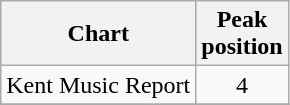<table class="wikitable">
<tr>
<th>Chart</th>
<th>Peak<br>position</th>
</tr>
<tr>
<td>Kent Music Report</td>
<td align="center">4</td>
</tr>
<tr>
</tr>
</table>
